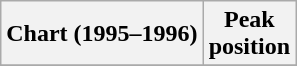<table class="wikitable sortable">
<tr>
<th align="left">Chart (1995–1996)</th>
<th align="center">Peak<br>position</th>
</tr>
<tr>
</tr>
</table>
